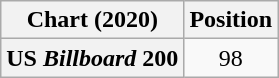<table class="wikitable plainrowheaders" style="text-align:center">
<tr>
<th scope="col">Chart (2020)</th>
<th scope="col">Position</th>
</tr>
<tr>
<th scope="row">US <em>Billboard</em> 200</th>
<td>98</td>
</tr>
</table>
